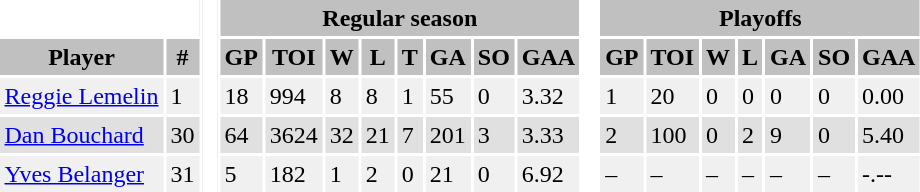<table BORDER="0" CELLPADDING="3" CELLSPACING="2" ID="Table1">
<tr ALIGN="center" bgcolor="#c0c0c0">
<th ALIGN="center" colspan="2" bgcolor="#ffffff"> </th>
<th ALIGN="center" rowspan="99" bgcolor="#ffffff"> </th>
<th ALIGN="center" colspan="8">Regular season</th>
<th ALIGN="center" rowspan="99" bgcolor="#ffffff"> </th>
<th ALIGN="center" colspan="7">Playoffs</th>
</tr>
<tr ALIGN="center" bgcolor="#c0c0c0">
<th ALIGN="center">Player</th>
<th ALIGN="center">#</th>
<th ALIGN="center">GP</th>
<th ALIGN="center">TOI</th>
<th ALIGN="center">W</th>
<th ALIGN="center">L</th>
<th ALIGN="center">T</th>
<th ALIGN="center">GA</th>
<th ALIGN="center">SO</th>
<th ALIGN="center">GAA</th>
<th ALIGN="center">GP</th>
<th ALIGN="center">TOI</th>
<th ALIGN="center">W</th>
<th ALIGN="center">L</th>
<th ALIGN="center">GA</th>
<th ALIGN="center">SO</th>
<th ALIGN="center">GAA</th>
</tr>
<tr bgcolor="#f0f0f0">
<td><a href='#'>Reggie Lemelin</a></td>
<td>1</td>
<td>18</td>
<td>994</td>
<td>8</td>
<td>8</td>
<td>1</td>
<td>55</td>
<td>0</td>
<td>3.32</td>
<td>1</td>
<td>20</td>
<td>0</td>
<td>0</td>
<td>0</td>
<td>0</td>
<td>0.00</td>
</tr>
<tr bgcolor="#e0e0e0">
<td><a href='#'>Dan Bouchard</a></td>
<td>30</td>
<td>64</td>
<td>3624</td>
<td>32</td>
<td>21</td>
<td>7</td>
<td>201</td>
<td>3</td>
<td>3.33</td>
<td>2</td>
<td>100</td>
<td>0</td>
<td>2</td>
<td>9</td>
<td>0</td>
<td>5.40</td>
</tr>
<tr bgcolor="#f0f0f0">
<td><a href='#'>Yves Belanger</a></td>
<td>31</td>
<td>5</td>
<td>182</td>
<td>1</td>
<td>2</td>
<td>0</td>
<td>21</td>
<td>0</td>
<td>6.92</td>
<td>–</td>
<td>–</td>
<td>–</td>
<td>–</td>
<td>–</td>
<td>–</td>
<td>-.--</td>
</tr>
</table>
